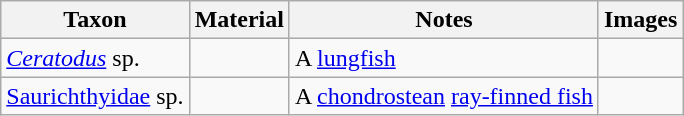<table class="wikitable sortable">
<tr>
<th>Taxon</th>
<th class="unsortable">Material</th>
<th class="unsortable">Notes</th>
<th class="unsortable">Images</th>
</tr>
<tr>
<td><em><a href='#'>Ceratodus</a></em> sp.</td>
<td></td>
<td>A <a href='#'>lungfish</a></td>
<td></td>
</tr>
<tr>
<td><a href='#'>Saurichthyidae</a> sp.</td>
<td></td>
<td>A <a href='#'>chondrostean</a> <a href='#'>ray-finned fish</a></td>
<td></td>
</tr>
</table>
